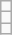<table class="wikitable">
<tr>
<td></td>
</tr>
<tr>
<td></td>
</tr>
<tr>
<td></td>
</tr>
</table>
